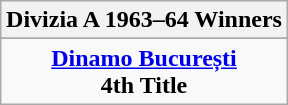<table class="wikitable" style="text-align: center; margin: 0 auto;">
<tr>
<th>Divizia A 1963–64 Winners</th>
</tr>
<tr>
</tr>
<tr>
<td><strong><a href='#'>Dinamo București</a></strong><br><strong>4th Title</strong></td>
</tr>
</table>
